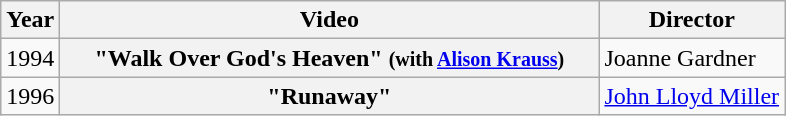<table class="wikitable plainrowheaders">
<tr>
<th>Year</th>
<th style="width:22em;">Video</th>
<th>Director</th>
</tr>
<tr>
<td>1994</td>
<th scope="row">"Walk Over God's Heaven" <small>(with <a href='#'>Alison Krauss</a>)</small></th>
<td>Joanne Gardner</td>
</tr>
<tr>
<td>1996</td>
<th scope="row">"Runaway"</th>
<td><a href='#'>John Lloyd Miller</a></td>
</tr>
</table>
